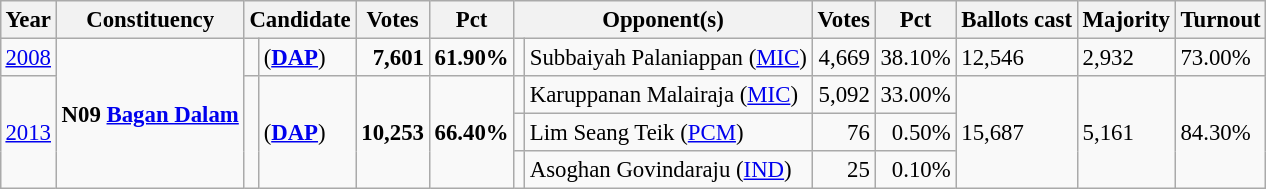<table class="wikitable" style="margin:0.5em ; font-size:95%">
<tr>
<th>Year</th>
<th>Constituency</th>
<th colspan=2>Candidate</th>
<th>Votes</th>
<th>Pct</th>
<th colspan=2>Opponent(s)</th>
<th>Votes</th>
<th>Pct</th>
<th>Ballots cast</th>
<th>Majority</th>
<th>Turnout</th>
</tr>
<tr>
<td><a href='#'>2008</a></td>
<td rowspan=4><strong>N09 <a href='#'>Bagan Dalam</a></strong></td>
<td></td>
<td> (<a href='#'><strong>DAP</strong></a>)</td>
<td align="right"><strong>7,601</strong></td>
<td><strong>61.90%</strong></td>
<td></td>
<td>Subbaiyah Palaniappan (<a href='#'>MIC</a>)</td>
<td align="right">4,669</td>
<td>38.10%</td>
<td>12,546</td>
<td>2,932</td>
<td>73.00%</td>
</tr>
<tr>
<td rowspan=3><a href='#'>2013</a></td>
<td rowspan=3 ></td>
<td rowspan=3> (<a href='#'><strong>DAP</strong></a>)</td>
<td rowspan=3 align="right"><strong>10,253</strong></td>
<td rowspan=3><strong>66.40%</strong></td>
<td></td>
<td>Karuppanan Malairaja (<a href='#'>MIC</a>)</td>
<td align="right">5,092</td>
<td>33.00%</td>
<td rowspan=3>15,687</td>
<td rowspan=3>5,161</td>
<td rowspan=3>84.30%</td>
</tr>
<tr>
<td bgcolor=></td>
<td>Lim Seang Teik (<a href='#'>PCM</a>)</td>
<td align="right">76</td>
<td align="right">0.50%</td>
</tr>
<tr>
<td></td>
<td>Asoghan Govindaraju (<a href='#'>IND</a>)</td>
<td align="right">25</td>
<td align="right">0.10%</td>
</tr>
</table>
